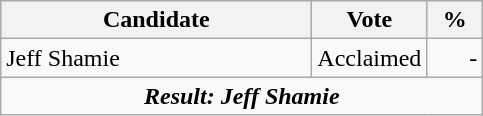<table class="wikitable">
<tr>
<th bgcolor="#DDDDFF" width="200px">Candidate</th>
<th bgcolor="#DDDDFF" width="50px">Vote</th>
<th bgcolor="#DDDDFF"  width="30px">%</th>
</tr>
<tr>
<td>Jeff Shamie</td>
<td align="right">Acclaimed</td>
<td align="right">-</td>
</tr>
<tr>
<td colspan=5 align="center"><strong><em>Result: Jeff Shamie</em></strong></td>
</tr>
</table>
